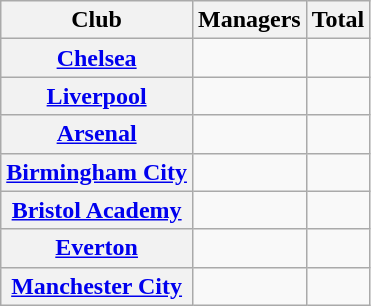<table class="sortable wikitable plainrowheaders">
<tr>
<th scope="col">Club</th>
<th scope="col">Managers</th>
<th scope="col">Total</th>
</tr>
<tr>
<th scope="row"><a href='#'>Chelsea</a></th>
<td align="center"></td>
<td align="center"></td>
</tr>
<tr>
<th scope="row"><a href='#'>Liverpool</a></th>
<td align="center"></td>
<td align="center"></td>
</tr>
<tr>
<th scope="row"><a href='#'>Arsenal</a></th>
<td align="center"></td>
<td align="center"></td>
</tr>
<tr>
<th scope="row"><a href='#'>Birmingham City</a></th>
<td align="center"></td>
<td align="center"></td>
</tr>
<tr>
<th scope="row"><a href='#'>Bristol Academy</a></th>
<td align="center"></td>
<td align="center"></td>
</tr>
<tr>
<th scope="row"><a href='#'>Everton</a></th>
<td align="center"></td>
<td align="center"></td>
</tr>
<tr>
<th scope="row"><a href='#'>Manchester City</a></th>
<td align="center"></td>
<td align="center"></td>
</tr>
</table>
